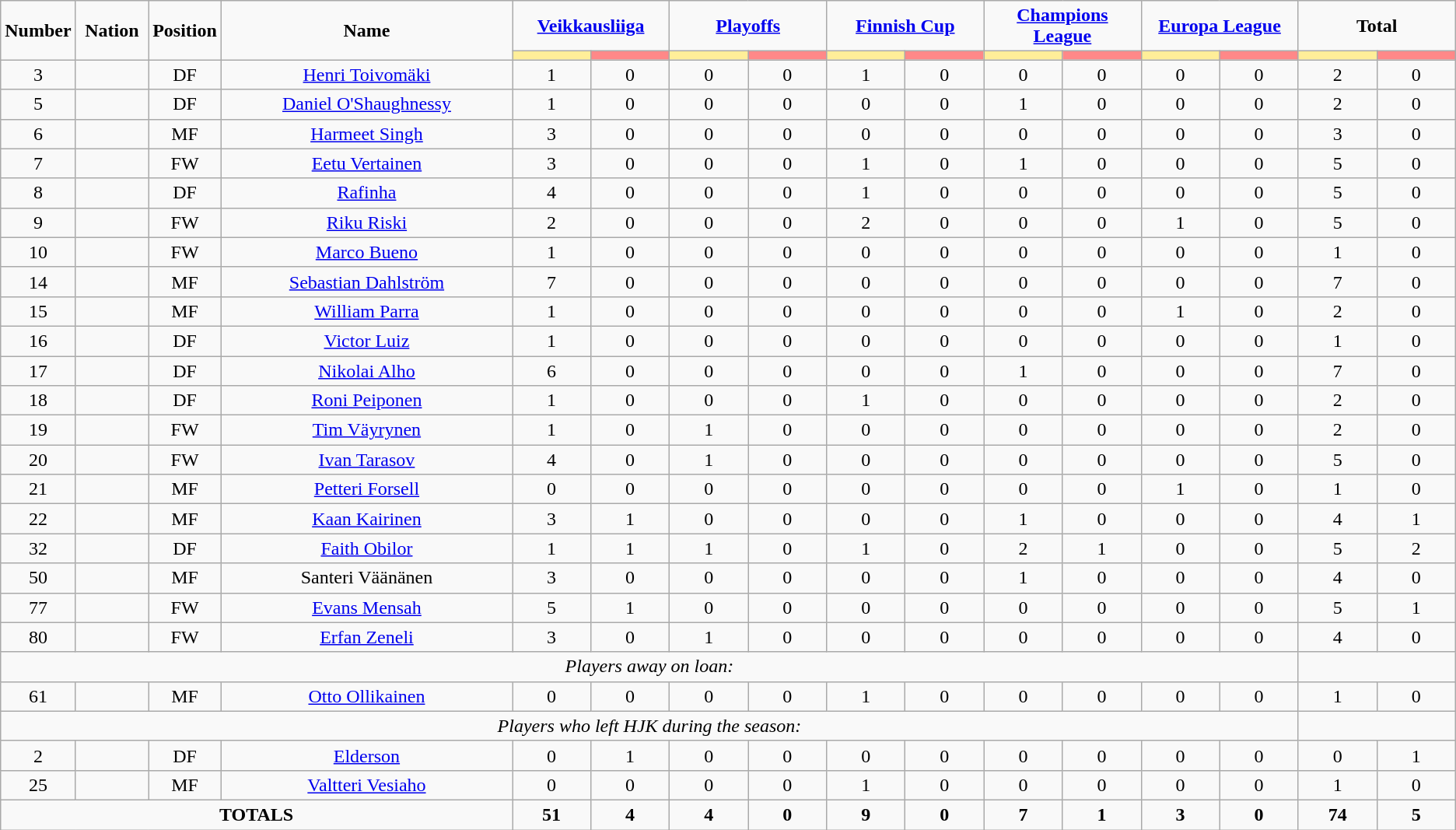<table class="wikitable" style="text-align:center;">
<tr>
<td rowspan="2"  style="width:5%;"><strong>Number</strong></td>
<td rowspan="2"  style="width:5%;"><strong>Nation</strong></td>
<td rowspan="2"  style="width:5%;"><strong>Position</strong></td>
<td rowspan="2"  style="width:20%;"><strong>Name</strong></td>
<td colspan="2"><strong><a href='#'>Veikkausliiga</a></strong></td>
<td colspan="2"><strong><a href='#'>Playoffs</a></strong></td>
<td colspan="2"><strong><a href='#'>Finnish Cup</a></strong></td>
<td colspan="2"><strong><a href='#'>Champions League</a></strong></td>
<td colspan="2"><strong><a href='#'>Europa League</a></strong></td>
<td colspan="2"><strong>Total</strong></td>
</tr>
<tr>
<th style="width:60px; background:#fe9;"></th>
<th style="width:60px; background:#ff8888;"></th>
<th style="width:60px; background:#fe9;"></th>
<th style="width:60px; background:#ff8888;"></th>
<th style="width:60px; background:#fe9;"></th>
<th style="width:60px; background:#ff8888;"></th>
<th style="width:60px; background:#fe9;"></th>
<th style="width:60px; background:#ff8888;"></th>
<th style="width:60px; background:#fe9;"></th>
<th style="width:60px; background:#ff8888;"></th>
<th style="width:60px; background:#fe9;"></th>
<th style="width:60px; background:#ff8888;"></th>
</tr>
<tr>
<td>3</td>
<td></td>
<td>DF</td>
<td><a href='#'>Henri Toivomäki</a></td>
<td>1</td>
<td>0</td>
<td>0</td>
<td>0</td>
<td>1</td>
<td>0</td>
<td>0</td>
<td>0</td>
<td>0</td>
<td>0</td>
<td>2</td>
<td>0</td>
</tr>
<tr>
<td>5</td>
<td></td>
<td>DF</td>
<td><a href='#'>Daniel O'Shaughnessy</a></td>
<td>1</td>
<td>0</td>
<td>0</td>
<td>0</td>
<td>0</td>
<td>0</td>
<td>1</td>
<td>0</td>
<td>0</td>
<td>0</td>
<td>2</td>
<td>0</td>
</tr>
<tr>
<td>6</td>
<td></td>
<td>MF</td>
<td><a href='#'>Harmeet Singh</a></td>
<td>3</td>
<td>0</td>
<td>0</td>
<td>0</td>
<td>0</td>
<td>0</td>
<td>0</td>
<td>0</td>
<td>0</td>
<td>0</td>
<td>3</td>
<td>0</td>
</tr>
<tr>
<td>7</td>
<td></td>
<td>FW</td>
<td><a href='#'>Eetu Vertainen</a></td>
<td>3</td>
<td>0</td>
<td>0</td>
<td>0</td>
<td>1</td>
<td>0</td>
<td>1</td>
<td>0</td>
<td>0</td>
<td>0</td>
<td>5</td>
<td>0</td>
</tr>
<tr>
<td>8</td>
<td></td>
<td>DF</td>
<td><a href='#'>Rafinha</a></td>
<td>4</td>
<td>0</td>
<td>0</td>
<td>0</td>
<td>1</td>
<td>0</td>
<td>0</td>
<td>0</td>
<td>0</td>
<td>0</td>
<td>5</td>
<td>0</td>
</tr>
<tr>
<td>9</td>
<td></td>
<td>FW</td>
<td><a href='#'>Riku Riski</a></td>
<td>2</td>
<td>0</td>
<td>0</td>
<td>0</td>
<td>2</td>
<td>0</td>
<td>0</td>
<td>0</td>
<td>1</td>
<td>0</td>
<td>5</td>
<td>0</td>
</tr>
<tr>
<td>10</td>
<td></td>
<td>FW</td>
<td><a href='#'>Marco Bueno</a></td>
<td>1</td>
<td>0</td>
<td>0</td>
<td>0</td>
<td>0</td>
<td>0</td>
<td>0</td>
<td>0</td>
<td>0</td>
<td>0</td>
<td>1</td>
<td>0</td>
</tr>
<tr>
<td>14</td>
<td></td>
<td>MF</td>
<td><a href='#'>Sebastian Dahlström</a></td>
<td>7</td>
<td>0</td>
<td>0</td>
<td>0</td>
<td>0</td>
<td>0</td>
<td>0</td>
<td>0</td>
<td>0</td>
<td>0</td>
<td>7</td>
<td>0</td>
</tr>
<tr>
<td>15</td>
<td></td>
<td>MF</td>
<td><a href='#'>William Parra</a></td>
<td>1</td>
<td>0</td>
<td>0</td>
<td>0</td>
<td>0</td>
<td>0</td>
<td>0</td>
<td>0</td>
<td>1</td>
<td>0</td>
<td>2</td>
<td>0</td>
</tr>
<tr>
<td>16</td>
<td></td>
<td>DF</td>
<td><a href='#'>Victor Luiz</a></td>
<td>1</td>
<td>0</td>
<td>0</td>
<td>0</td>
<td>0</td>
<td>0</td>
<td>0</td>
<td>0</td>
<td>0</td>
<td>0</td>
<td>1</td>
<td>0</td>
</tr>
<tr>
<td>17</td>
<td></td>
<td>DF</td>
<td><a href='#'>Nikolai Alho</a></td>
<td>6</td>
<td>0</td>
<td>0</td>
<td>0</td>
<td>0</td>
<td>0</td>
<td>1</td>
<td>0</td>
<td>0</td>
<td>0</td>
<td>7</td>
<td>0</td>
</tr>
<tr>
<td>18</td>
<td></td>
<td>DF</td>
<td><a href='#'>Roni Peiponen</a></td>
<td>1</td>
<td>0</td>
<td>0</td>
<td>0</td>
<td>1</td>
<td>0</td>
<td>0</td>
<td>0</td>
<td>0</td>
<td>0</td>
<td>2</td>
<td>0</td>
</tr>
<tr>
<td>19</td>
<td></td>
<td>FW</td>
<td><a href='#'>Tim Väyrynen</a></td>
<td>1</td>
<td>0</td>
<td>1</td>
<td>0</td>
<td>0</td>
<td>0</td>
<td>0</td>
<td>0</td>
<td>0</td>
<td>0</td>
<td>2</td>
<td>0</td>
</tr>
<tr>
<td>20</td>
<td></td>
<td>FW</td>
<td><a href='#'>Ivan Tarasov</a></td>
<td>4</td>
<td>0</td>
<td>1</td>
<td>0</td>
<td>0</td>
<td>0</td>
<td>0</td>
<td>0</td>
<td>0</td>
<td>0</td>
<td>5</td>
<td>0</td>
</tr>
<tr>
<td>21</td>
<td></td>
<td>MF</td>
<td><a href='#'>Petteri Forsell</a></td>
<td>0</td>
<td>0</td>
<td>0</td>
<td>0</td>
<td>0</td>
<td>0</td>
<td>0</td>
<td>0</td>
<td>1</td>
<td>0</td>
<td>1</td>
<td>0</td>
</tr>
<tr>
<td>22</td>
<td></td>
<td>MF</td>
<td><a href='#'>Kaan Kairinen</a></td>
<td>3</td>
<td>1</td>
<td>0</td>
<td>0</td>
<td>0</td>
<td>0</td>
<td>1</td>
<td>0</td>
<td>0</td>
<td>0</td>
<td>4</td>
<td>1</td>
</tr>
<tr>
<td>32</td>
<td></td>
<td>DF</td>
<td><a href='#'>Faith Obilor</a></td>
<td>1</td>
<td>1</td>
<td>1</td>
<td>0</td>
<td>1</td>
<td>0</td>
<td>2</td>
<td>1</td>
<td>0</td>
<td>0</td>
<td>5</td>
<td>2</td>
</tr>
<tr>
<td>50</td>
<td></td>
<td>MF</td>
<td>Santeri Väänänen</td>
<td>3</td>
<td>0</td>
<td>0</td>
<td>0</td>
<td>0</td>
<td>0</td>
<td>1</td>
<td>0</td>
<td>0</td>
<td>0</td>
<td>4</td>
<td>0</td>
</tr>
<tr>
<td>77</td>
<td></td>
<td>FW</td>
<td><a href='#'>Evans Mensah</a></td>
<td>5</td>
<td>1</td>
<td>0</td>
<td>0</td>
<td>0</td>
<td>0</td>
<td>0</td>
<td>0</td>
<td>0</td>
<td>0</td>
<td>5</td>
<td>1</td>
</tr>
<tr>
<td>80</td>
<td></td>
<td>FW</td>
<td><a href='#'>Erfan Zeneli</a></td>
<td>3</td>
<td>0</td>
<td>1</td>
<td>0</td>
<td>0</td>
<td>0</td>
<td>0</td>
<td>0</td>
<td>0</td>
<td>0</td>
<td>4</td>
<td>0</td>
</tr>
<tr>
<td colspan="14"><em>Players away on loan:</em></td>
</tr>
<tr>
<td>61</td>
<td></td>
<td>MF</td>
<td><a href='#'>Otto Ollikainen</a></td>
<td>0</td>
<td>0</td>
<td>0</td>
<td>0</td>
<td>1</td>
<td>0</td>
<td>0</td>
<td>0</td>
<td>0</td>
<td>0</td>
<td>1</td>
<td>0</td>
</tr>
<tr>
<td colspan="14"><em>Players who left HJK during the season:</em></td>
</tr>
<tr>
<td>2</td>
<td></td>
<td>DF</td>
<td><a href='#'>Elderson</a></td>
<td>0</td>
<td>1</td>
<td>0</td>
<td>0</td>
<td>0</td>
<td>0</td>
<td>0</td>
<td>0</td>
<td>0</td>
<td>0</td>
<td>0</td>
<td>1</td>
</tr>
<tr>
<td>25</td>
<td></td>
<td>MF</td>
<td><a href='#'>Valtteri Vesiaho</a></td>
<td>0</td>
<td>0</td>
<td>0</td>
<td>0</td>
<td>1</td>
<td>0</td>
<td>0</td>
<td>0</td>
<td>0</td>
<td>0</td>
<td>1</td>
<td>0</td>
</tr>
<tr>
<td colspan="4"><strong>TOTALS</strong></td>
<td><strong>51</strong></td>
<td><strong>4</strong></td>
<td><strong>4</strong></td>
<td><strong>0</strong></td>
<td><strong>9</strong></td>
<td><strong>0</strong></td>
<td><strong>7</strong></td>
<td><strong>1</strong></td>
<td><strong>3</strong></td>
<td><strong>0</strong></td>
<td><strong>74</strong></td>
<td><strong>5</strong></td>
</tr>
</table>
